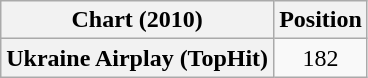<table class="wikitable plainrowheaders" style="text-align:center">
<tr>
<th scope="col">Chart (2010)</th>
<th scope="col">Position</th>
</tr>
<tr>
<th scope="row">Ukraine Airplay (TopHit)</th>
<td>182</td>
</tr>
</table>
